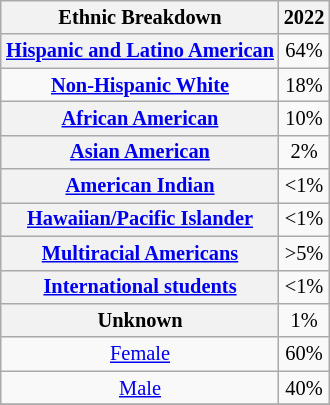<table class="wikitable" style="text-align:center; float:right; font-size:85%; margin-left:2em; margin:auto;">
<tr>
<th><strong>Ethnic Breakdown</strong></th>
<th><strong>2022</strong></th>
</tr>
<tr>
<th><a href='#'>Hispanic and Latino American</a></th>
<td>64%</td>
</tr>
<tr>
<td><strong><a href='#'>Non-Hispanic White</a></strong></td>
<td>18%</td>
</tr>
<tr>
<th><a href='#'>African American</a></th>
<td>10%</td>
</tr>
<tr>
<th><a href='#'>Asian American</a></th>
<td>2%</td>
</tr>
<tr>
<th><a href='#'>American Indian</a></th>
<td><1%</td>
</tr>
<tr>
<th><a href='#'>Hawaiian/Pacific Islander</a></th>
<td><1%</td>
</tr>
<tr>
<th><a href='#'>Multiracial Americans</a></th>
<td>>5%</td>
</tr>
<tr>
<th><a href='#'>International students</a></th>
<td><1%</td>
</tr>
<tr>
<th>Unknown</th>
<td>1%</td>
</tr>
<tr>
<td><a href='#'>Female</a></td>
<td>60%</td>
</tr>
<tr>
<td><a href='#'>Male</a></td>
<td>40%</td>
</tr>
<tr>
</tr>
</table>
